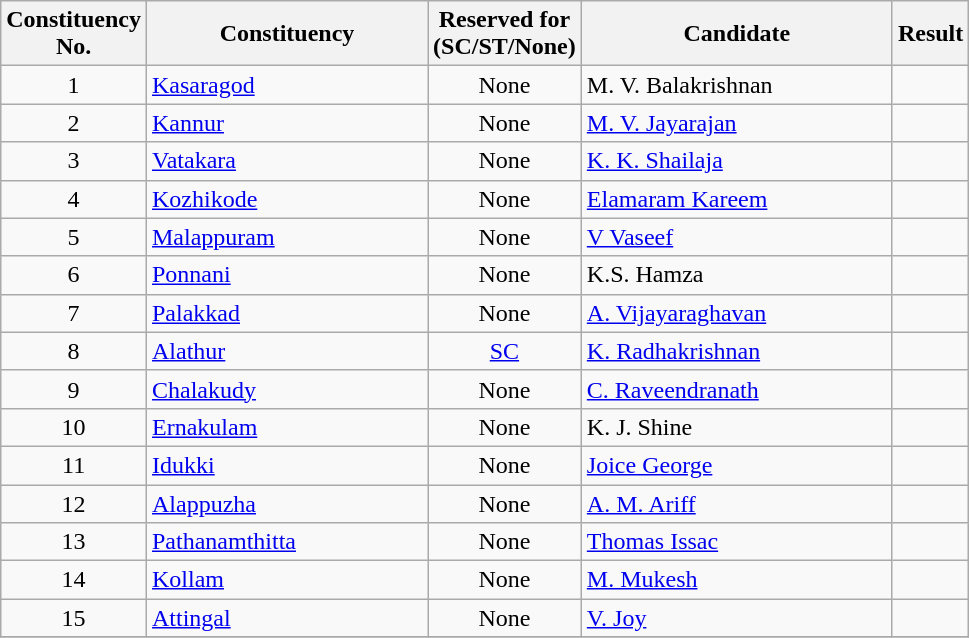<table class= "wikitable sortable">
<tr>
<th align="center">Constituency <br> No.</th>
<th style="width:180px;">Constituency</th>
<th align="center">Reserved for<br>(SC/ST/None)</th>
<th style="width:200px;">Candidate</th>
<th align="center">Result</th>
</tr>
<tr>
<td style="text-align:center;">1</td>
<td><a href='#'>Kasaragod</a></td>
<td style="text-align:center;">None</td>
<td>M. V. Balakrishnan</td>
<td></td>
</tr>
<tr>
<td style="text-align:center;">2</td>
<td><a href='#'>Kannur</a></td>
<td style="text-align:center;">None</td>
<td><a href='#'>M. V. Jayarajan</a></td>
<td></td>
</tr>
<tr>
<td style="text-align:center;">3</td>
<td><a href='#'>Vatakara</a></td>
<td style="text-align:center;">None</td>
<td><a href='#'>K. K. Shailaja</a></td>
<td></td>
</tr>
<tr>
<td style="text-align:center;">4</td>
<td><a href='#'>Kozhikode</a></td>
<td style="text-align:center;">None</td>
<td><a href='#'>Elamaram Kareem</a></td>
<td></td>
</tr>
<tr>
<td style="text-align:center;">5</td>
<td><a href='#'>Malappuram</a></td>
<td style="text-align:center;">None</td>
<td><a href='#'>V Vaseef</a></td>
<td></td>
</tr>
<tr>
<td style="text-align:center;">6</td>
<td><a href='#'>Ponnani</a></td>
<td style="text-align:center;">None</td>
<td>K.S. Hamza</td>
<td></td>
</tr>
<tr>
<td style="text-align:center;">7</td>
<td><a href='#'>Palakkad</a></td>
<td style="text-align:center;">None</td>
<td><a href='#'>A. Vijayaraghavan</a></td>
<td></td>
</tr>
<tr>
<td style="text-align:center;">8</td>
<td><a href='#'>Alathur</a></td>
<td style="text-align:center;"><a href='#'>SC</a></td>
<td><a href='#'>K. Radhakrishnan</a></td>
<td></td>
</tr>
<tr>
<td style="text-align:center;">9</td>
<td><a href='#'>Chalakudy</a></td>
<td style="text-align:center;">None</td>
<td><a href='#'>C. Raveendranath</a></td>
<td></td>
</tr>
<tr>
<td style="text-align:center;">10</td>
<td><a href='#'>Ernakulam</a></td>
<td style="text-align:center;">None</td>
<td>K. J. Shine</td>
<td></td>
</tr>
<tr>
<td style="text-align:center;">11</td>
<td><a href='#'>Idukki</a></td>
<td style="text-align:center;">None</td>
<td><a href='#'>Joice George</a></td>
<td></td>
</tr>
<tr>
<td style="text-align:center;">12</td>
<td><a href='#'>Alappuzha</a></td>
<td style="text-align:center;">None</td>
<td><a href='#'>A. M. Ariff</a></td>
<td></td>
</tr>
<tr>
<td style="text-align:center;">13</td>
<td><a href='#'>Pathanamthitta</a></td>
<td style="text-align:center;">None</td>
<td><a href='#'>Thomas Issac</a></td>
<td></td>
</tr>
<tr>
<td style="text-align:center;">14</td>
<td><a href='#'>Kollam</a></td>
<td style="text-align:center;">None</td>
<td><a href='#'>M. Mukesh</a></td>
<td></td>
</tr>
<tr>
<td style="text-align:center;">15</td>
<td><a href='#'>Attingal</a></td>
<td style="text-align:center;">None</td>
<td><a href='#'>V. Joy</a></td>
<td></td>
</tr>
<tr>
</tr>
</table>
